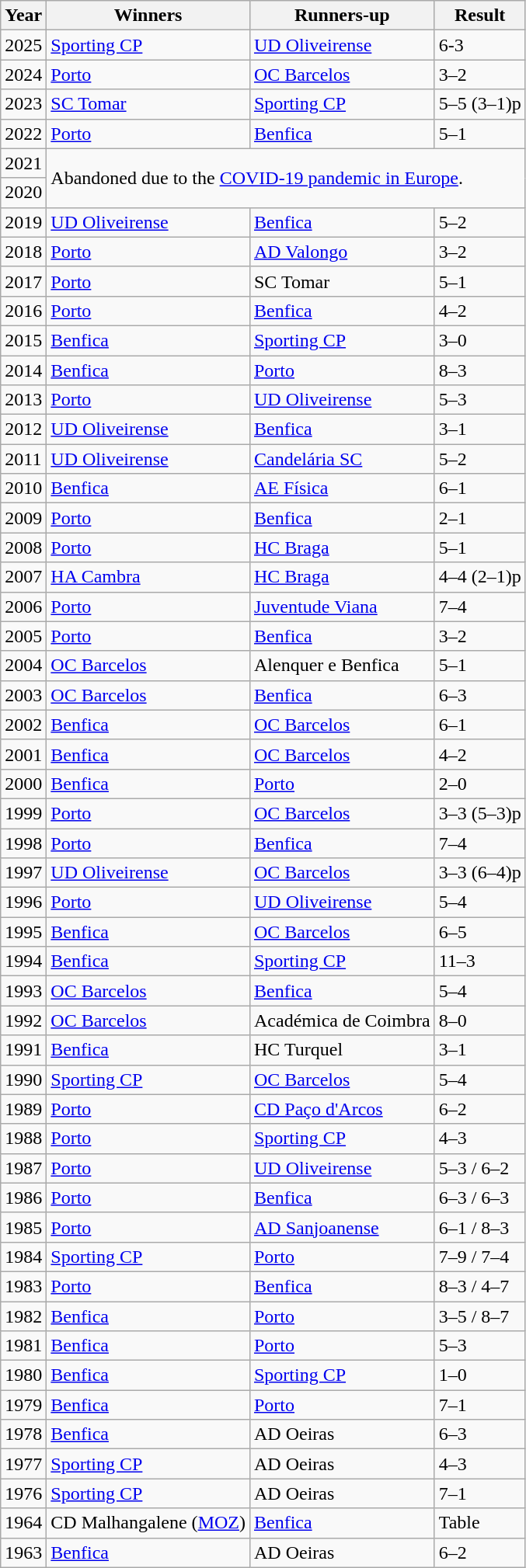<table class="wikitable">
<tr>
<th>Year</th>
<th>Winners</th>
<th>Runners-up</th>
<th>Result</th>
</tr>
<tr>
<td>2025</td>
<td><a href='#'>Sporting CP</a></td>
<td><a href='#'>UD Oliveirense</a></td>
<td>6-3</td>
</tr>
<tr>
<td>2024</td>
<td><a href='#'>Porto</a></td>
<td><a href='#'>OC Barcelos</a></td>
<td>3–2</td>
</tr>
<tr>
<td>2023</td>
<td><a href='#'>SC Tomar</a></td>
<td><a href='#'>Sporting CP</a></td>
<td>5–5 (3–1)p</td>
</tr>
<tr>
<td>2022</td>
<td><a href='#'>Porto</a></td>
<td><a href='#'>Benfica</a></td>
<td>5–1</td>
</tr>
<tr>
<td>2021</td>
<td colspan="3", rowspan="2">Abandoned due to the <a href='#'>COVID-19 pandemic in Europe</a>.</td>
</tr>
<tr>
<td>2020</td>
</tr>
<tr>
<td>2019</td>
<td><a href='#'>UD Oliveirense</a></td>
<td><a href='#'>Benfica</a></td>
<td>5–2</td>
</tr>
<tr>
<td>2018</td>
<td><a href='#'>Porto</a></td>
<td><a href='#'>AD Valongo</a></td>
<td>3–2</td>
</tr>
<tr>
<td>2017</td>
<td><a href='#'>Porto</a></td>
<td>SC Tomar</td>
<td>5–1</td>
</tr>
<tr>
<td>2016</td>
<td><a href='#'>Porto</a></td>
<td><a href='#'>Benfica</a></td>
<td>4–2</td>
</tr>
<tr>
<td>2015</td>
<td><a href='#'>Benfica</a></td>
<td><a href='#'>Sporting CP</a></td>
<td>3–0</td>
</tr>
<tr>
<td>2014</td>
<td><a href='#'>Benfica</a></td>
<td><a href='#'>Porto</a></td>
<td>8–3</td>
</tr>
<tr>
<td>2013</td>
<td><a href='#'>Porto</a></td>
<td><a href='#'>UD Oliveirense</a></td>
<td>5–3</td>
</tr>
<tr>
<td>2012</td>
<td><a href='#'>UD Oliveirense</a></td>
<td><a href='#'>Benfica</a></td>
<td>3–1</td>
</tr>
<tr>
<td>2011</td>
<td><a href='#'>UD Oliveirense</a></td>
<td><a href='#'>Candelária SC</a></td>
<td>5–2</td>
</tr>
<tr>
<td>2010</td>
<td><a href='#'>Benfica</a></td>
<td><a href='#'>AE Física</a></td>
<td>6–1</td>
</tr>
<tr>
<td>2009</td>
<td><a href='#'>Porto</a></td>
<td><a href='#'>Benfica</a></td>
<td>2–1</td>
</tr>
<tr>
<td>2008</td>
<td><a href='#'>Porto</a></td>
<td><a href='#'>HC Braga</a></td>
<td>5–1</td>
</tr>
<tr>
<td>2007</td>
<td><a href='#'>HA Cambra</a></td>
<td><a href='#'>HC Braga</a></td>
<td>4–4 (2–1)p</td>
</tr>
<tr>
<td>2006</td>
<td><a href='#'>Porto</a></td>
<td><a href='#'>Juventude Viana</a></td>
<td>7–4</td>
</tr>
<tr>
<td>2005</td>
<td><a href='#'>Porto</a></td>
<td><a href='#'>Benfica</a></td>
<td>3–2</td>
</tr>
<tr>
<td>2004</td>
<td><a href='#'>OC Barcelos</a></td>
<td>Alenquer e Benfica</td>
<td>5–1</td>
</tr>
<tr>
<td>2003</td>
<td><a href='#'>OC Barcelos</a></td>
<td><a href='#'>Benfica</a></td>
<td>6–3</td>
</tr>
<tr>
<td>2002</td>
<td><a href='#'>Benfica</a></td>
<td><a href='#'>OC Barcelos</a></td>
<td>6–1</td>
</tr>
<tr>
<td>2001</td>
<td><a href='#'>Benfica</a></td>
<td><a href='#'>OC Barcelos</a></td>
<td>4–2</td>
</tr>
<tr>
<td>2000</td>
<td><a href='#'>Benfica</a></td>
<td><a href='#'>Porto</a></td>
<td>2–0</td>
</tr>
<tr>
<td>1999</td>
<td><a href='#'>Porto</a></td>
<td><a href='#'>OC Barcelos</a></td>
<td>3–3 (5–3)p</td>
</tr>
<tr>
<td>1998</td>
<td><a href='#'>Porto</a></td>
<td><a href='#'>Benfica</a></td>
<td>7–4</td>
</tr>
<tr>
<td>1997</td>
<td><a href='#'>UD Oliveirense</a></td>
<td><a href='#'>OC Barcelos</a></td>
<td>3–3 (6–4)p</td>
</tr>
<tr>
<td>1996</td>
<td><a href='#'>Porto</a></td>
<td><a href='#'>UD Oliveirense</a></td>
<td>5–4</td>
</tr>
<tr>
<td>1995</td>
<td><a href='#'>Benfica</a></td>
<td><a href='#'>OC Barcelos</a></td>
<td>6–5</td>
</tr>
<tr>
<td>1994</td>
<td><a href='#'>Benfica</a></td>
<td><a href='#'>Sporting CP</a></td>
<td>11–3</td>
</tr>
<tr>
<td>1993</td>
<td><a href='#'>OC Barcelos</a></td>
<td><a href='#'>Benfica</a></td>
<td>5–4</td>
</tr>
<tr>
<td>1992</td>
<td><a href='#'>OC Barcelos</a></td>
<td>Académica de Coimbra</td>
<td>8–0</td>
</tr>
<tr>
<td>1991</td>
<td><a href='#'>Benfica</a></td>
<td>HC Turquel</td>
<td>3–1</td>
</tr>
<tr>
<td>1990</td>
<td><a href='#'>Sporting CP</a></td>
<td><a href='#'>OC Barcelos</a></td>
<td>5–4</td>
</tr>
<tr>
<td>1989</td>
<td><a href='#'>Porto</a></td>
<td><a href='#'>CD Paço d'Arcos</a></td>
<td>6–2</td>
</tr>
<tr>
<td>1988</td>
<td><a href='#'>Porto</a></td>
<td><a href='#'>Sporting CP</a></td>
<td>4–3</td>
</tr>
<tr>
<td>1987</td>
<td><a href='#'>Porto</a></td>
<td><a href='#'>UD Oliveirense</a></td>
<td>5–3 / 6–2</td>
</tr>
<tr>
<td>1986</td>
<td><a href='#'>Porto</a></td>
<td><a href='#'>Benfica</a></td>
<td>6–3 / 6–3</td>
</tr>
<tr>
<td>1985</td>
<td><a href='#'>Porto</a></td>
<td><a href='#'>AD Sanjoanense</a></td>
<td>6–1 / 8–3</td>
</tr>
<tr>
<td>1984</td>
<td><a href='#'>Sporting CP</a></td>
<td><a href='#'>Porto</a></td>
<td>7–9 / 7–4</td>
</tr>
<tr>
<td>1983</td>
<td><a href='#'>Porto</a></td>
<td><a href='#'>Benfica</a></td>
<td>8–3 / 4–7</td>
</tr>
<tr>
<td>1982</td>
<td><a href='#'>Benfica</a></td>
<td><a href='#'>Porto</a></td>
<td>3–5 / 8–7</td>
</tr>
<tr>
<td>1981</td>
<td><a href='#'>Benfica</a></td>
<td><a href='#'>Porto</a></td>
<td>5–3</td>
</tr>
<tr>
<td>1980</td>
<td><a href='#'>Benfica</a></td>
<td><a href='#'>Sporting CP</a></td>
<td>1–0</td>
</tr>
<tr>
<td>1979</td>
<td><a href='#'>Benfica</a></td>
<td><a href='#'>Porto</a></td>
<td>7–1</td>
</tr>
<tr>
<td>1978</td>
<td><a href='#'>Benfica</a></td>
<td>AD Oeiras</td>
<td>6–3</td>
</tr>
<tr>
<td>1977</td>
<td><a href='#'>Sporting CP</a></td>
<td>AD Oeiras</td>
<td>4–3</td>
</tr>
<tr>
<td>1976</td>
<td><a href='#'>Sporting CP</a></td>
<td>AD Oeiras</td>
<td>7–1</td>
</tr>
<tr>
<td>1964</td>
<td>CD Malhangalene (<a href='#'>MOZ</a>)</td>
<td><a href='#'>Benfica</a></td>
<td>Table</td>
</tr>
<tr>
<td>1963</td>
<td><a href='#'>Benfica</a></td>
<td>AD Oeiras</td>
<td>6–2</td>
</tr>
</table>
